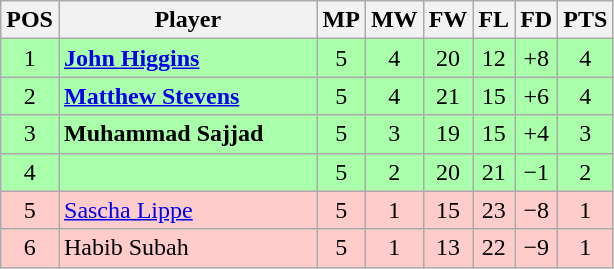<table class="wikitable" style="text-align: center;">
<tr>
<th width=20>POS</th>
<th width=165>Player</th>
<th width=20>MP</th>
<th width=20>MW</th>
<th width=20>FW</th>
<th width=20>FL</th>
<th width=20>FD</th>
<th width=20>PTS</th>
</tr>
<tr style="background:#aaffaa;">
<td>1</td>
<td style="text-align:left;"> <strong><a href='#'>John Higgins</a></strong></td>
<td>5</td>
<td>4</td>
<td>20</td>
<td>12</td>
<td>+8</td>
<td>4</td>
</tr>
<tr style="background:#aaffaa;">
<td>2</td>
<td style="text-align:left;"> <strong><a href='#'>Matthew Stevens</a></strong></td>
<td>5</td>
<td>4</td>
<td>21</td>
<td>15</td>
<td>+6</td>
<td>4</td>
</tr>
<tr style="background:#aaffaa;">
<td>3</td>
<td style="text-align:left;"> <strong>Muhammad Sajjad</strong></td>
<td>5</td>
<td>3</td>
<td>19</td>
<td>15</td>
<td>+4</td>
<td>3</td>
</tr>
<tr style="background:#aaffaa;">
<td>4</td>
<td style="text-align:left;"></td>
<td>5</td>
<td>2</td>
<td>20</td>
<td>21</td>
<td>−1</td>
<td>2</td>
</tr>
<tr style="background:#fcc;">
<td>5</td>
<td style="text-align:left;"> <a href='#'>Sascha Lippe</a></td>
<td>5</td>
<td>1</td>
<td>15</td>
<td>23</td>
<td>−8</td>
<td>1</td>
</tr>
<tr style="background:#fcc;">
<td>6</td>
<td style="text-align:left;"> Habib Subah</td>
<td>5</td>
<td>1</td>
<td>13</td>
<td>22</td>
<td>−9</td>
<td>1</td>
</tr>
</table>
